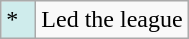<table class="wikitable">
<tr>
<td style="background:#CFECEC; width:1em">*</td>
<td>Led the league</td>
</tr>
</table>
